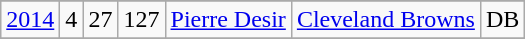<table class="wikitable sortable" style="text-align: center;">
<tr>
</tr>
<tr>
<td><a href='#'>2014</a></td>
<td>4</td>
<td>27</td>
<td>127</td>
<td><a href='#'>Pierre Desir</a></td>
<td><a href='#'>Cleveland Browns</a></td>
<td>DB</td>
</tr>
<tr>
</tr>
</table>
